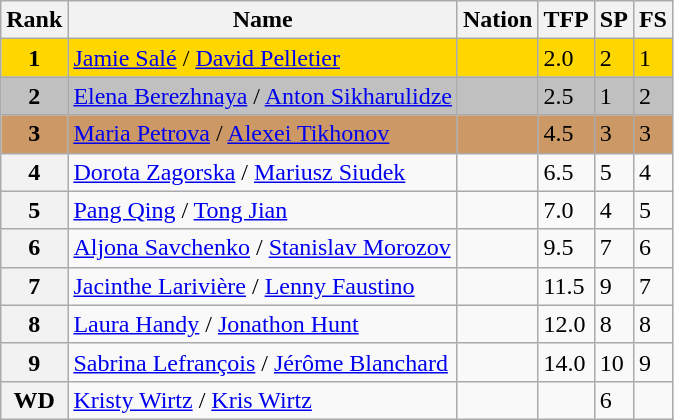<table class="wikitable">
<tr>
<th>Rank</th>
<th>Name</th>
<th>Nation</th>
<th>TFP</th>
<th>SP</th>
<th>FS</th>
</tr>
<tr bgcolor="gold">
<td align="center"><strong>1</strong></td>
<td><a href='#'>Jamie Salé</a> / <a href='#'>David Pelletier</a></td>
<td></td>
<td>2.0</td>
<td>2</td>
<td>1</td>
</tr>
<tr bgcolor="silver">
<td align="center"><strong>2</strong></td>
<td><a href='#'>Elena Berezhnaya</a> / <a href='#'>Anton Sikharulidze</a></td>
<td></td>
<td>2.5</td>
<td>1</td>
<td>2</td>
</tr>
<tr bgcolor="cc9966">
<td align="center"><strong>3</strong></td>
<td><a href='#'>Maria Petrova</a> / <a href='#'>Alexei Tikhonov</a></td>
<td></td>
<td>4.5</td>
<td>3</td>
<td>3</td>
</tr>
<tr>
<th>4</th>
<td><a href='#'>Dorota Zagorska</a> / <a href='#'>Mariusz Siudek</a></td>
<td></td>
<td>6.5</td>
<td>5</td>
<td>4</td>
</tr>
<tr>
<th>5</th>
<td><a href='#'>Pang Qing</a> / <a href='#'>Tong Jian</a></td>
<td></td>
<td>7.0</td>
<td>4</td>
<td>5</td>
</tr>
<tr>
<th>6</th>
<td><a href='#'>Aljona Savchenko</a> / <a href='#'>Stanislav Morozov</a></td>
<td></td>
<td>9.5</td>
<td>7</td>
<td>6</td>
</tr>
<tr>
<th>7</th>
<td><a href='#'>Jacinthe Larivière</a> / <a href='#'>Lenny Faustino</a></td>
<td></td>
<td>11.5</td>
<td>9</td>
<td>7</td>
</tr>
<tr>
<th>8</th>
<td><a href='#'>Laura Handy</a> / <a href='#'>Jonathon Hunt</a></td>
<td></td>
<td>12.0</td>
<td>8</td>
<td>8</td>
</tr>
<tr>
<th>9</th>
<td><a href='#'>Sabrina Lefrançois</a> / <a href='#'>Jérôme Blanchard</a></td>
<td></td>
<td>14.0</td>
<td>10</td>
<td>9</td>
</tr>
<tr>
<th>WD</th>
<td><a href='#'>Kristy Wirtz</a> / <a href='#'>Kris Wirtz</a></td>
<td></td>
<td></td>
<td>6</td>
<td></td>
</tr>
</table>
